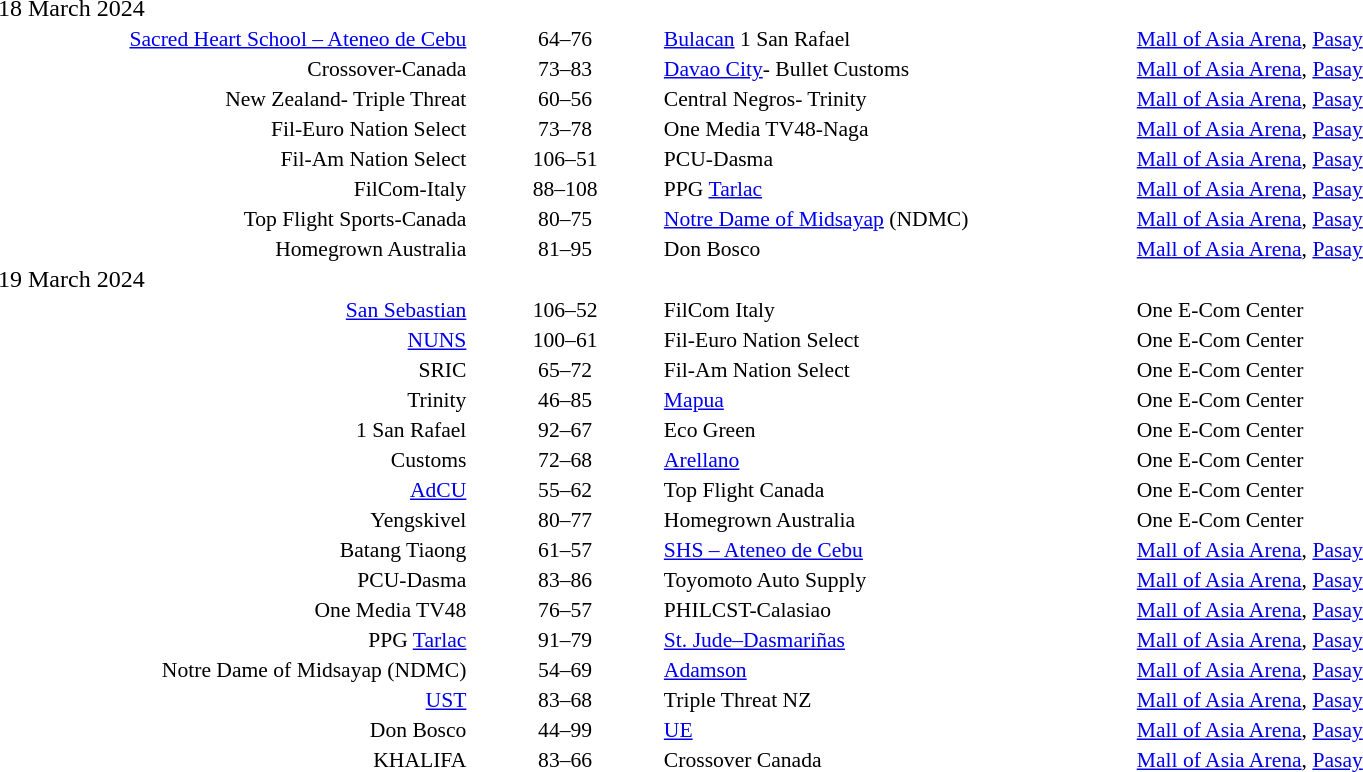<table style="width:100%;" cellspacing="1">
<tr>
<th width="25%"></th>
<th width="2%"></th>
<th width="6%"></th>
<th width="2%"></th>
<th width="25%"></th>
<td></td>
</tr>
<tr>
<td>18 March 2024</td>
<td></td>
<td></td>
<td></td>
<td></td>
<td></td>
</tr>
<tr style="font-size:90%">
<td align="right"><a href='#'>Sacred Heart School – Ateneo de Cebu</a></td>
<td></td>
<td align="center">64–76</td>
<td></td>
<td><a href='#'>Bulacan</a> 1 San Rafael</td>
<td><a href='#'>Mall of Asia Arena</a>, <a href='#'>Pasay</a></td>
</tr>
<tr style="font-size:90%">
<td align="right">Crossover-Canada</td>
<td></td>
<td align="center">73–83</td>
<td></td>
<td><a href='#'>Davao City</a>- Bullet Customs</td>
<td><a href='#'>Mall of Asia Arena</a>, <a href='#'>Pasay</a></td>
</tr>
<tr style="font-size:90%">
<td align="right">New Zealand- Triple Threat</td>
<td></td>
<td align="center">60–56</td>
<td></td>
<td>Central Negros- Trinity</td>
<td><a href='#'>Mall of Asia Arena</a>, <a href='#'>Pasay</a></td>
</tr>
<tr style="font-size:90%">
<td align="right">Fil-Euro Nation Select</td>
<td></td>
<td align="center">73–78</td>
<td></td>
<td>One Media TV48-Naga</td>
<td><a href='#'>Mall of Asia Arena</a>, <a href='#'>Pasay</a></td>
</tr>
<tr style="font-size:90%">
<td align="right">Fil-Am Nation Select</td>
<td></td>
<td align="center">106–51</td>
<td></td>
<td>PCU-Dasma</td>
<td><a href='#'>Mall of Asia Arena</a>, <a href='#'>Pasay</a></td>
</tr>
<tr style="font-size:90%">
<td align="right">FilCom-Italy</td>
<td></td>
<td align="center">88–108</td>
<td></td>
<td>PPG <a href='#'>Tarlac</a></td>
<td><a href='#'>Mall of Asia Arena</a>, <a href='#'>Pasay</a></td>
</tr>
<tr style="font-size:90%">
<td align="right">Top Flight Sports-Canada</td>
<td></td>
<td align="center">80–75</td>
<td></td>
<td><a href='#'>Notre Dame of Midsayap</a> (NDMC)</td>
<td><a href='#'>Mall of Asia Arena</a>, <a href='#'>Pasay</a></td>
</tr>
<tr style="font-size:90%">
<td align="right">Homegrown Australia</td>
<td></td>
<td align="center">81–95</td>
<td></td>
<td>Don Bosco</td>
<td><a href='#'>Mall of Asia Arena</a>, <a href='#'>Pasay</a></td>
</tr>
<tr>
<td>19 March 2024</td>
<td></td>
<td></td>
<td></td>
<td></td>
<td></td>
</tr>
<tr style="font-size:90%">
<td align="right"><a href='#'>San Sebastian</a></td>
<td></td>
<td align="center">106–52</td>
<td></td>
<td>FilCom Italy</td>
<td>One E-Com Center</td>
</tr>
<tr style="font-size:90%">
<td align="right"><a href='#'>NUNS</a></td>
<td></td>
<td align="center">100–61</td>
<td></td>
<td>Fil-Euro Nation Select</td>
<td>One E-Com Center</td>
</tr>
<tr style="font-size:90%">
<td align="right">SRIC</td>
<td></td>
<td align="center">65–72</td>
<td></td>
<td>Fil-Am Nation Select</td>
<td>One E-Com Center</td>
</tr>
<tr style="font-size:90%">
<td align="right">Trinity</td>
<td></td>
<td align="center">46–85</td>
<td></td>
<td><a href='#'>Mapua</a></td>
<td>One E-Com Center</td>
</tr>
<tr style="font-size:90%">
<td align="right">1 San Rafael</td>
<td></td>
<td align="center">92–67</td>
<td></td>
<td>Eco Green</td>
<td>One E-Com Center</td>
</tr>
<tr style="font-size:90%">
<td align="right">Customs</td>
<td></td>
<td align="center">72–68</td>
<td></td>
<td><a href='#'>Arellano</a></td>
<td>One E-Com Center</td>
</tr>
<tr style="font-size:90%">
<td align="right"><a href='#'>AdCU</a></td>
<td></td>
<td align="center">55–62</td>
<td></td>
<td>Top Flight Canada</td>
<td>One E-Com Center</td>
</tr>
<tr style="font-size:90%">
<td align="right">Yengskivel</td>
<td></td>
<td align="center">80–77</td>
<td></td>
<td>Homegrown Australia</td>
<td>One E-Com Center</td>
</tr>
<tr style="font-size:90%">
<td align="right">Batang Tiaong</td>
<td></td>
<td align="center">61–57</td>
<td></td>
<td><a href='#'>SHS – Ateneo de Cebu</a></td>
<td><a href='#'>Mall of Asia Arena</a>, <a href='#'>Pasay</a></td>
</tr>
<tr style="font-size:90%">
<td align="right">PCU-Dasma</td>
<td></td>
<td align="center">83–86</td>
<td></td>
<td>Toyomoto Auto Supply</td>
<td><a href='#'>Mall of Asia Arena</a>, <a href='#'>Pasay</a></td>
</tr>
<tr style="font-size:90%">
<td align="right">One Media TV48</td>
<td></td>
<td align="center">76–57</td>
<td></td>
<td>PHILCST-Calasiao</td>
<td><a href='#'>Mall of Asia Arena</a>, <a href='#'>Pasay</a></td>
</tr>
<tr style="font-size:90%">
<td align="right">PPG <a href='#'>Tarlac</a></td>
<td></td>
<td align="center">91–79</td>
<td></td>
<td><a href='#'>St. Jude–Dasmariñas</a></td>
<td><a href='#'>Mall of Asia Arena</a>, <a href='#'>Pasay</a></td>
</tr>
<tr style="font-size:90%">
<td align="right">Notre Dame of Midsayap (NDMC)</td>
<td></td>
<td align="center">54–69</td>
<td></td>
<td><a href='#'>Adamson</a></td>
<td><a href='#'>Mall of Asia Arena</a>, <a href='#'>Pasay</a></td>
</tr>
<tr style="font-size:90%">
<td align="right"><a href='#'>UST</a></td>
<td></td>
<td align="center">83–68</td>
<td></td>
<td>Triple Threat NZ</td>
<td><a href='#'>Mall of Asia Arena</a>, <a href='#'>Pasay</a></td>
</tr>
<tr style="font-size:90%">
<td align="right">Don Bosco</td>
<td></td>
<td align="center">44–99</td>
<td></td>
<td><a href='#'>UE</a></td>
<td><a href='#'>Mall of Asia Arena</a>, <a href='#'>Pasay</a></td>
</tr>
<tr style="font-size:90%">
<td align="right">KHALIFA</td>
<td></td>
<td align="center">83–66</td>
<td></td>
<td>Crossover Canada</td>
<td><a href='#'>Mall of Asia Arena</a>, <a href='#'>Pasay</a></td>
</tr>
</table>
